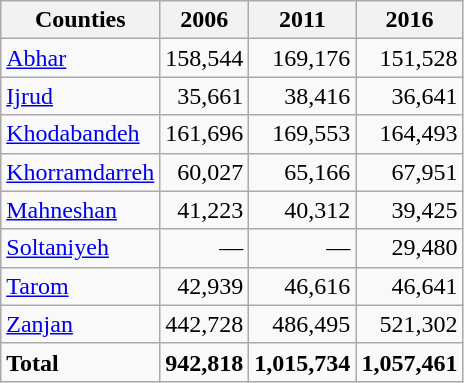<table class="wikitable">
<tr>
<th>Counties</th>
<th>2006</th>
<th>2011</th>
<th>2016</th>
</tr>
<tr>
<td><a href='#'>Abhar</a></td>
<td style="text-align: right;">158,544</td>
<td style="text-align: right;">169,176</td>
<td style="text-align: right;">151,528</td>
</tr>
<tr>
<td><a href='#'>Ijrud</a></td>
<td style="text-align: right;">35,661</td>
<td style="text-align: right;">38,416</td>
<td style="text-align: right;">36,641</td>
</tr>
<tr>
<td><a href='#'>Khodabandeh</a></td>
<td style="text-align: right;">161,696</td>
<td style="text-align: right;">169,553</td>
<td style="text-align: right;">164,493</td>
</tr>
<tr>
<td><a href='#'>Khorramdarreh</a></td>
<td style="text-align: right;">60,027</td>
<td style="text-align: right;">65,166</td>
<td style="text-align: right;">67,951</td>
</tr>
<tr>
<td><a href='#'>Mahneshan</a></td>
<td style="text-align: right;">41,223</td>
<td style="text-align: right;">40,312</td>
<td style="text-align: right;">39,425</td>
</tr>
<tr>
<td><a href='#'>Soltaniyeh</a></td>
<td style="text-align: right;">—</td>
<td style="text-align: right;">—</td>
<td style="text-align: right;">29,480</td>
</tr>
<tr>
<td><a href='#'>Tarom</a></td>
<td style="text-align: right;">42,939</td>
<td style="text-align: right;">46,616</td>
<td style="text-align: right;">46,641</td>
</tr>
<tr>
<td><a href='#'>Zanjan</a></td>
<td style="text-align: right;">442,728</td>
<td style="text-align: right;">486,495</td>
<td style="text-align: right;">521,302</td>
</tr>
<tr>
<td><strong>Total</strong></td>
<td style="text-align: right;"><strong>942,818</strong></td>
<td style="text-align: right;"><strong>1,015,734</strong></td>
<td style="text-align: right;"><strong>1,057,461</strong></td>
</tr>
</table>
